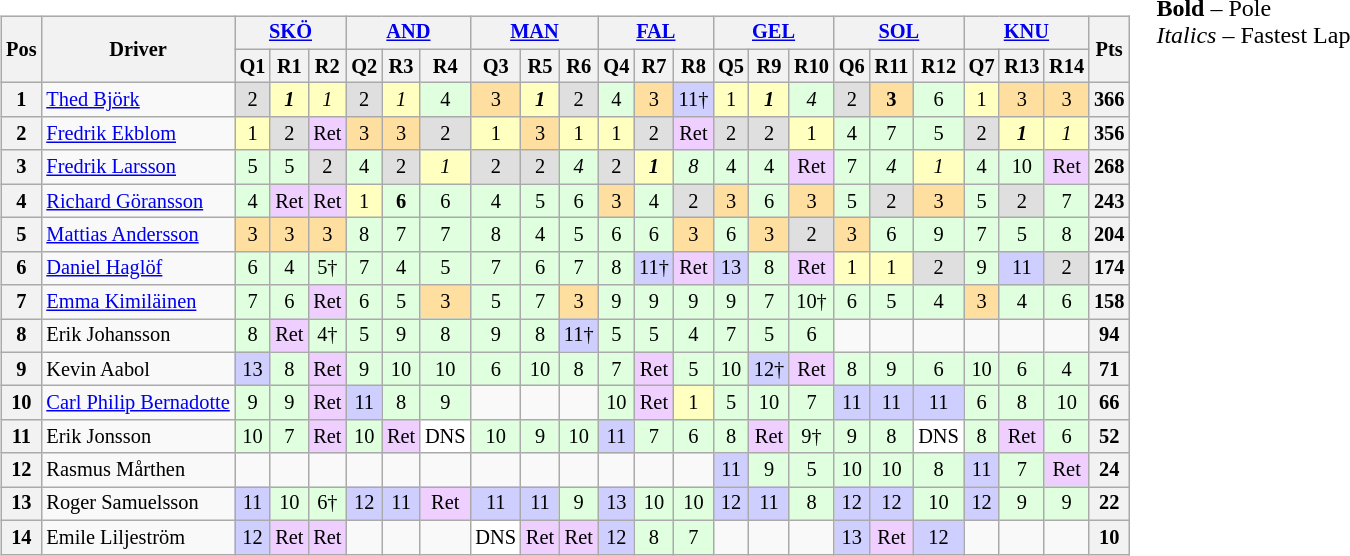<table>
<tr>
<td><br><table class="wikitable" style="font-size: 85%; text-align: center;">
<tr valign="top">
<th valign="middle" rowspan=2>Pos</th>
<th valign="middle" rowspan=2>Driver</th>
<th colspan="3"><a href='#'>SKÖ</a></th>
<th colspan="3"><a href='#'>AND</a></th>
<th colspan="3"><a href='#'>MAN</a></th>
<th colspan="3"><a href='#'>FAL</a></th>
<th colspan="3"><a href='#'>GEL</a></th>
<th colspan="3"><a href='#'>SOL</a></th>
<th colspan="3"><a href='#'>KNU</a></th>
<th valign="middle" rowspan=2>Pts</th>
</tr>
<tr>
<th>Q1</th>
<th>R1</th>
<th>R2</th>
<th>Q2</th>
<th>R3</th>
<th>R4</th>
<th>Q3</th>
<th>R5</th>
<th>R6</th>
<th>Q4</th>
<th>R7</th>
<th>R8</th>
<th>Q5</th>
<th>R9</th>
<th>R10</th>
<th>Q6</th>
<th>R11</th>
<th>R12</th>
<th>Q7</th>
<th>R13</th>
<th>R14</th>
</tr>
<tr>
<th>1</th>
<td align=left> <a href='#'>Thed Björk</a></td>
<td style="background:#dfdfdf;">2</td>
<td style="background:#ffffbf;"><strong><em>1</em></strong></td>
<td style="background:#ffffbf;"><em>1</em></td>
<td style="background:#dfdfdf;">2</td>
<td style="background:#ffffbf;"><em>1</em></td>
<td style="background:#dfffdf;">4</td>
<td style="background:#ffdf9f;">3</td>
<td style="background:#ffffbf;"><strong><em>1</em></strong></td>
<td style="background:#dfdfdf;">2</td>
<td style="background:#dfffdf;">4</td>
<td style="background:#ffdf9f;">3</td>
<td style="background:#cfcfff;">11†</td>
<td style="background:#ffffbf;">1</td>
<td style="background:#ffffbf;"><strong><em>1</em></strong></td>
<td style="background:#dfffdf;"><em>4</em></td>
<td style="background:#dfdfdf;">2</td>
<td style="background:#ffdf9f;"><strong>3</strong></td>
<td style="background:#dfffdf;">6</td>
<td style="background:#ffffbf;">1</td>
<td style="background:#ffdf9f;">3</td>
<td style="background:#ffdf9f;">3</td>
<th>366</th>
</tr>
<tr>
<th>2</th>
<td align=left> <a href='#'>Fredrik Ekblom</a></td>
<td style="background:#ffffbf;">1</td>
<td style="background:#dfdfdf;">2</td>
<td style="background:#efcfff;">Ret</td>
<td style="background:#ffdf9f;">3</td>
<td style="background:#ffdf9f;">3</td>
<td style="background:#dfdfdf;">2</td>
<td style="background:#ffffbf;">1</td>
<td style="background:#ffdf9f;">3</td>
<td style="background:#ffffbf;">1</td>
<td style="background:#ffffbf;">1</td>
<td style="background:#dfdfdf;">2</td>
<td style="background:#efcfff;">Ret</td>
<td style="background:#dfdfdf;">2</td>
<td style="background:#dfdfdf;">2</td>
<td style="background:#ffffbf;">1</td>
<td style="background:#dfffdf;">4</td>
<td style="background:#dfffdf;">7</td>
<td style="background:#dfffdf;">5</td>
<td style="background:#dfdfdf;">2</td>
<td style="background:#ffffbf;"><strong><em>1</em></strong></td>
<td style="background:#ffffbf;"><em>1</em></td>
<th>356</th>
</tr>
<tr>
<th>3</th>
<td align=left> <a href='#'>Fredrik Larsson</a></td>
<td style="background:#dfffdf;">5</td>
<td style="background:#dfffdf;">5</td>
<td style="background:#dfdfdf;">2</td>
<td style="background:#dfffdf;">4</td>
<td style="background:#dfdfdf;">2</td>
<td style="background:#ffffbf;"><em>1</em></td>
<td style="background:#dfdfdf;">2</td>
<td style="background:#dfdfdf;">2</td>
<td style="background:#dfffdf;"><em>4</em></td>
<td style="background:#dfdfdf;">2</td>
<td style="background:#ffffbf;"><strong><em>1</em></strong></td>
<td style="background:#dfffdf;"><em>8</em></td>
<td style="background:#dfffdf;">4</td>
<td style="background:#dfffdf;">4</td>
<td style="background:#efcfff;">Ret</td>
<td style="background:#dfffdf;">7</td>
<td style="background:#dfffdf;"><em>4</em></td>
<td style="background:#ffffbf;"><em>1</em></td>
<td style="background:#dfffdf;">4</td>
<td style="background:#dfffdf;">10</td>
<td style="background:#efcfff;">Ret</td>
<th>268</th>
</tr>
<tr>
<th>4</th>
<td align=left> <a href='#'>Richard Göransson</a></td>
<td style="background:#dfffdf;">4</td>
<td style="background:#efcfff;">Ret</td>
<td style="background:#efcfff;">Ret</td>
<td style="background:#ffffbf;">1</td>
<td style="background:#dfffdf;"><strong>6</strong></td>
<td style="background:#dfffdf;">6</td>
<td style="background:#dfffdf;">4</td>
<td style="background:#dfffdf;">5</td>
<td style="background:#dfffdf;">6</td>
<td style="background:#ffdf9f;">3</td>
<td style="background:#dfffdf;">4</td>
<td style="background:#dfdfdf;">2</td>
<td style="background:#ffdf9f;">3</td>
<td style="background:#dfffdf;">6</td>
<td style="background:#ffdf9f;">3</td>
<td style="background:#dfffdf;">5</td>
<td style="background:#dfdfdf;">2</td>
<td style="background:#ffdf9f;">3</td>
<td style="background:#dfffdf;">5</td>
<td style="background:#dfdfdf;">2</td>
<td style="background:#dfffdf;">7</td>
<th>243</th>
</tr>
<tr>
<th>5</th>
<td align=left> <a href='#'>Mattias Andersson</a></td>
<td style="background:#ffdf9f;">3</td>
<td style="background:#ffdf9f;">3</td>
<td style="background:#ffdf9f;">3</td>
<td style="background:#dfffdf;">8</td>
<td style="background:#dfffdf;">7</td>
<td style="background:#dfffdf;">7</td>
<td style="background:#dfffdf;">8</td>
<td style="background:#dfffdf;">4</td>
<td style="background:#dfffdf;">5</td>
<td style="background:#dfffdf;">6</td>
<td style="background:#dfffdf;">6</td>
<td style="background:#ffdf9f;">3</td>
<td style="background:#dfffdf;">6</td>
<td style="background:#ffdf9f;">3</td>
<td style="background:#dfdfdf;">2</td>
<td style="background:#ffdf9f;">3</td>
<td style="background:#dfffdf;">6</td>
<td style="background:#dfffdf;">9</td>
<td style="background:#dfffdf;">7</td>
<td style="background:#dfffdf;">5</td>
<td style="background:#dfffdf;">8</td>
<th>204</th>
</tr>
<tr>
<th>6</th>
<td align=left> <a href='#'>Daniel Haglöf</a></td>
<td style="background:#dfffdf;">6</td>
<td style="background:#dfffdf;">4</td>
<td style="background:#dfffdf;">5†</td>
<td style="background:#dfffdf;">7</td>
<td style="background:#dfffdf;">4</td>
<td style="background:#dfffdf;">5</td>
<td style="background:#dfffdf;">7</td>
<td style="background:#dfffdf;">6</td>
<td style="background:#dfffdf;">7</td>
<td style="background:#dfffdf;">8</td>
<td style="background:#cfcfff;">11†</td>
<td style="background:#efcfff;">Ret</td>
<td style="background:#cfcfff;">13</td>
<td style="background:#dfffdf;">8</td>
<td style="background:#efcfff;">Ret</td>
<td style="background:#ffffbf;">1</td>
<td style="background:#ffffbf;">1</td>
<td style="background:#dfdfdf;">2</td>
<td style="background:#dfffdf;">9</td>
<td style="background:#cfcfff;">11</td>
<td style="background:#dfdfdf;">2</td>
<th>174</th>
</tr>
<tr>
<th>7</th>
<td align=left> <a href='#'>Emma Kimiläinen</a></td>
<td style="background:#dfffdf;">7</td>
<td style="background:#dfffdf;">6</td>
<td style="background:#efcfff;">Ret</td>
<td style="background:#dfffdf;">6</td>
<td style="background:#dfffdf;">5</td>
<td style="background:#ffdf9f;">3</td>
<td style="background:#dfffdf;">5</td>
<td style="background:#dfffdf;">7</td>
<td style="background:#ffdf9f;">3</td>
<td style="background:#dfffdf;">9</td>
<td style="background:#dfffdf;">9</td>
<td style="background:#dfffdf;">9</td>
<td style="background:#dfffdf;">9</td>
<td style="background:#dfffdf;">7</td>
<td style="background:#dfffdf;">10†</td>
<td style="background:#dfffdf;">6</td>
<td style="background:#dfffdf;">5</td>
<td style="background:#dfffdf;">4</td>
<td style="background:#ffdf9f;">3</td>
<td style="background:#dfffdf;">4</td>
<td style="background:#dfffdf;">6</td>
<th>158</th>
</tr>
<tr>
<th>8</th>
<td align=left> Erik Johansson</td>
<td style="background:#dfffdf;">8</td>
<td style="background:#efcfff;">Ret</td>
<td style="background:#dfffdf;">4†</td>
<td style="background:#dfffdf;">5</td>
<td style="background:#dfffdf;">9</td>
<td style="background:#dfffdf;">8</td>
<td style="background:#dfffdf;">9</td>
<td style="background:#dfffdf;">8</td>
<td style="background:#cfcfff;">11†</td>
<td style="background:#dfffdf;">5</td>
<td style="background:#dfffdf;">5</td>
<td style="background:#dfffdf;">4</td>
<td style="background:#dfffdf;">7</td>
<td style="background:#dfffdf;">5</td>
<td style="background:#dfffdf;">6</td>
<td></td>
<td></td>
<td></td>
<td></td>
<td></td>
<td></td>
<th>94</th>
</tr>
<tr>
<th>9</th>
<td align=left> Kevin Aabol</td>
<td style="background:#cfcfff;">13</td>
<td style="background:#dfffdf;">8</td>
<td style="background:#efcfff;">Ret</td>
<td style="background:#dfffdf;">9</td>
<td style="background:#dfffdf;">10</td>
<td style="background:#dfffdf;">10</td>
<td style="background:#dfffdf;">6</td>
<td style="background:#dfffdf;">10</td>
<td style="background:#dfffdf;">8</td>
<td style="background:#dfffdf;">7</td>
<td style="background:#efcfff;">Ret</td>
<td style="background:#dfffdf;">5</td>
<td style="background:#dfffdf;">10</td>
<td style="background:#cfcfff;">12†</td>
<td style="background:#efcfff;">Ret</td>
<td style="background:#dfffdf;">8</td>
<td style="background:#dfffdf;">9</td>
<td style="background:#dfffdf;">6</td>
<td style="background:#dfffdf;">10</td>
<td style="background:#dfffdf;">6</td>
<td style="background:#dfffdf;">4</td>
<th>71</th>
</tr>
<tr>
<th>10</th>
<td align=left> <a href='#'>Carl Philip Bernadotte</a></td>
<td style="background:#dfffdf;">9</td>
<td style="background:#dfffdf;">9</td>
<td style="background:#efcfff;">Ret</td>
<td style="background:#cfcfff;">11</td>
<td style="background:#dfffdf;">8</td>
<td style="background:#dfffdf;">9</td>
<td></td>
<td></td>
<td></td>
<td style="background:#dfffdf;">10</td>
<td style="background:#efcfff;">Ret</td>
<td style="background:#ffffbf;">1</td>
<td style="background:#dfffdf;">5</td>
<td style="background:#dfffdf;">10</td>
<td style="background:#dfffdf;">7</td>
<td style="background:#cfcfff;">11</td>
<td style="background:#cfcfff;">11</td>
<td style="background:#cfcfff;">11</td>
<td style="background:#dfffdf;">6</td>
<td style="background:#dfffdf;">8</td>
<td style="background:#dfffdf;">10</td>
<th>66</th>
</tr>
<tr>
<th>11</th>
<td align=left> Erik Jonsson</td>
<td style="background:#dfffdf;">10</td>
<td style="background:#dfffdf;">7</td>
<td style="background:#efcfff;">Ret</td>
<td style="background:#dfffdf;">10</td>
<td style="background:#efcfff;">Ret</td>
<td style="background:#ffffff;">DNS</td>
<td style="background:#dfffdf;">10</td>
<td style="background:#dfffdf;">9</td>
<td style="background:#dfffdf;">10</td>
<td style="background:#cfcfff;">11</td>
<td style="background:#dfffdf;">7</td>
<td style="background:#dfffdf;">6</td>
<td style="background:#dfffdf;">8</td>
<td style="background:#efcfff;">Ret</td>
<td style="background:#dfffdf;">9†</td>
<td style="background:#dfffdf;">9</td>
<td style="background:#dfffdf;">8</td>
<td style="background:#ffffff;">DNS</td>
<td style="background:#dfffdf;">8</td>
<td style="background:#efcfff;">Ret</td>
<td style="background:#dfffdf;">6</td>
<th>52</th>
</tr>
<tr>
<th>12</th>
<td align=left> Rasmus Mårthen</td>
<td></td>
<td></td>
<td></td>
<td></td>
<td></td>
<td></td>
<td></td>
<td></td>
<td></td>
<td></td>
<td></td>
<td></td>
<td style="background:#cfcfff;">11</td>
<td style="background:#dfffdf;">9</td>
<td style="background:#dfffdf;">5</td>
<td style="background:#dfffdf;">10</td>
<td style="background:#dfffdf;">10</td>
<td style="background:#dfffdf;">8</td>
<td style="background:#cfcfff;">11</td>
<td style="background:#dfffdf;">7</td>
<td style="background:#efcfff;">Ret</td>
<th>24</th>
</tr>
<tr>
<th>13</th>
<td align=left> Roger Samuelsson</td>
<td style="background:#cfcfff;">11</td>
<td style="background:#dfffdf;">10</td>
<td style="background:#dfffdf;">6†</td>
<td style="background:#cfcfff;">12</td>
<td style="background:#cfcfff;">11</td>
<td style="background:#efcfff;">Ret</td>
<td style="background:#cfcfff;">11</td>
<td style="background:#cfcfff;">11</td>
<td style="background:#dfffdf;">9</td>
<td style="background:#cfcfff;">13</td>
<td style="background:#dfffdf;">10</td>
<td style="background:#dfffdf;">10</td>
<td style="background:#cfcfff;">12</td>
<td style="background:#cfcfff;">11</td>
<td style="background:#dfffdf;">8</td>
<td style="background:#cfcfff;">12</td>
<td style="background:#cfcfff;">12</td>
<td style="background:#dfffdf;">10</td>
<td style="background:#cfcfff;">12</td>
<td style="background:#dfffdf;">9</td>
<td style="background:#dfffdf;">9</td>
<th>22</th>
</tr>
<tr>
<th>14</th>
<td align=left> Emile Liljeström</td>
<td style="background:#cfcfff;">12</td>
<td style="background:#efcfff;">Ret</td>
<td style="background:#efcfff;">Ret</td>
<td></td>
<td></td>
<td></td>
<td style="background:#ffffff;">DNS</td>
<td style="background:#efcfff;">Ret</td>
<td style="background:#efcfff;">Ret</td>
<td style="background:#cfcfff;">12</td>
<td style="background:#dfffdf;">8</td>
<td style="background:#dfffdf;">7</td>
<td></td>
<td></td>
<td></td>
<td style="background:#cfcfff;">13</td>
<td style="background:#efcfff;">Ret</td>
<td style="background:#cfcfff;">12</td>
<td></td>
<td></td>
<td></td>
<th>10</th>
</tr>
</table>
</td>
<td valign="top"><br>
<span><strong>Bold</strong> – Pole<br>
<em>Italics</em> – Fastest Lap</span></td>
</tr>
</table>
